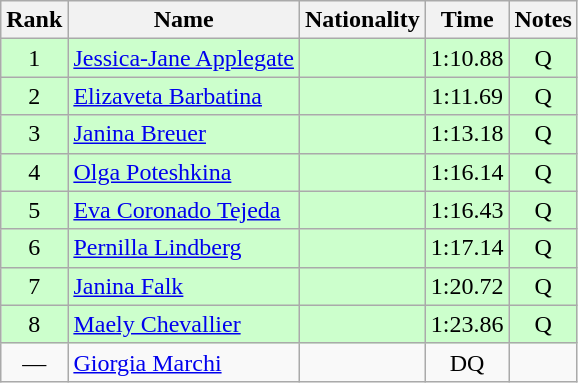<table class="wikitable sortable" style="text-align:center">
<tr>
<th>Rank</th>
<th>Name</th>
<th>Nationality</th>
<th>Time</th>
<th>Notes</th>
</tr>
<tr bgcolor=ccffcc>
<td>1</td>
<td align=left><a href='#'>Jessica-Jane Applegate</a></td>
<td align=left></td>
<td>1:10.88</td>
<td>Q</td>
</tr>
<tr bgcolor=ccffcc>
<td>2</td>
<td align=left><a href='#'>Elizaveta Barbatina</a></td>
<td align=left></td>
<td>1:11.69</td>
<td>Q</td>
</tr>
<tr bgcolor=ccffcc>
<td>3</td>
<td align=left><a href='#'>Janina Breuer</a></td>
<td align=left></td>
<td>1:13.18</td>
<td>Q</td>
</tr>
<tr bgcolor=ccffcc>
<td>4</td>
<td align=left><a href='#'>Olga Poteshkina</a></td>
<td align=left></td>
<td>1:16.14</td>
<td>Q</td>
</tr>
<tr bgcolor=ccffcc>
<td>5</td>
<td align=left><a href='#'>Eva Coronado Tejeda</a></td>
<td align=left></td>
<td>1:16.43</td>
<td>Q</td>
</tr>
<tr bgcolor=ccffcc>
<td>6</td>
<td align=left><a href='#'>Pernilla Lindberg</a></td>
<td align=left></td>
<td>1:17.14</td>
<td>Q</td>
</tr>
<tr bgcolor=ccffcc>
<td>7</td>
<td align=left><a href='#'>Janina Falk</a></td>
<td align=left></td>
<td>1:20.72</td>
<td>Q</td>
</tr>
<tr bgcolor=ccffcc>
<td>8</td>
<td align=left><a href='#'>Maely Chevallier</a></td>
<td align=left></td>
<td>1:23.86</td>
<td>Q</td>
</tr>
<tr>
<td>—</td>
<td align=left><a href='#'>Giorgia Marchi</a></td>
<td align=left></td>
<td>DQ</td>
<td></td>
</tr>
</table>
